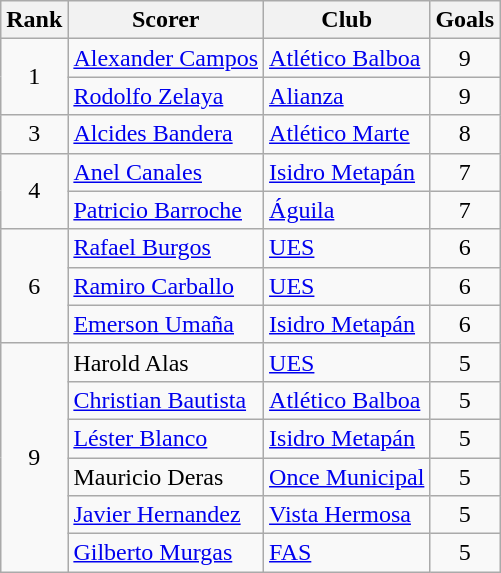<table class="wikitable" style="text-align:center">
<tr>
<th>Rank</th>
<th>Scorer</th>
<th>Club</th>
<th>Goals</th>
</tr>
<tr>
<td rowspan="2">1</td>
<td align="left"> <a href='#'>Alexander Campos</a></td>
<td align="left"><a href='#'>Atlético Balboa</a></td>
<td>9</td>
</tr>
<tr>
<td align="left"> <a href='#'>Rodolfo Zelaya</a></td>
<td align="left"><a href='#'>Alianza</a></td>
<td>9</td>
</tr>
<tr>
<td rowspan="1">3</td>
<td align="left"> <a href='#'>Alcides Bandera</a></td>
<td align="left"><a href='#'>Atlético Marte</a></td>
<td>8</td>
</tr>
<tr>
<td rowspan="2">4</td>
<td align="left"> <a href='#'>Anel Canales</a></td>
<td align="left"><a href='#'>Isidro Metapán</a></td>
<td>7</td>
</tr>
<tr>
<td align="left"> <a href='#'>Patricio Barroche</a></td>
<td align="left"><a href='#'>Águila</a></td>
<td>7</td>
</tr>
<tr>
<td rowspan="3">6</td>
<td align="left"> <a href='#'>Rafael Burgos</a></td>
<td align="left"><a href='#'>UES</a></td>
<td>6</td>
</tr>
<tr>
<td align="left"> <a href='#'>Ramiro Carballo</a></td>
<td align="left"><a href='#'>UES</a></td>
<td>6</td>
</tr>
<tr>
<td align="left"> <a href='#'>Emerson Umaña</a></td>
<td align="left"><a href='#'>Isidro Metapán</a></td>
<td>6</td>
</tr>
<tr>
<td rowspan="6">9</td>
<td align="left"> Harold Alas</td>
<td align="left"><a href='#'>UES</a></td>
<td>5</td>
</tr>
<tr>
<td align="left"> <a href='#'>Christian Bautista</a></td>
<td align="left"><a href='#'>Atlético Balboa</a></td>
<td>5</td>
</tr>
<tr>
<td align="left"> <a href='#'>Léster Blanco</a></td>
<td align="left"><a href='#'>Isidro Metapán</a></td>
<td>5</td>
</tr>
<tr>
<td align="left"> Mauricio Deras</td>
<td align="left"><a href='#'>Once Municipal</a></td>
<td>5</td>
</tr>
<tr>
<td align="left"> <a href='#'>Javier Hernandez</a></td>
<td align="left"><a href='#'>Vista Hermosa</a></td>
<td>5</td>
</tr>
<tr>
<td align="left"> <a href='#'>Gilberto Murgas</a></td>
<td align="left"><a href='#'>FAS</a></td>
<td>5</td>
</tr>
</table>
